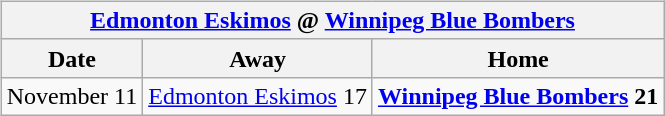<table cellspacing="10">
<tr>
<td valign="top"><br><table class="wikitable">
<tr>
<th colspan="4"><a href='#'>Edmonton Eskimos</a> @ <a href='#'>Winnipeg Blue Bombers</a></th>
</tr>
<tr>
<th>Date</th>
<th>Away</th>
<th>Home</th>
</tr>
<tr>
<td>November 11</td>
<td><a href='#'>Edmonton Eskimos</a> 17</td>
<td><strong><a href='#'>Winnipeg Blue Bombers</a> 21</strong></td>
</tr>
</table>
</td>
</tr>
</table>
